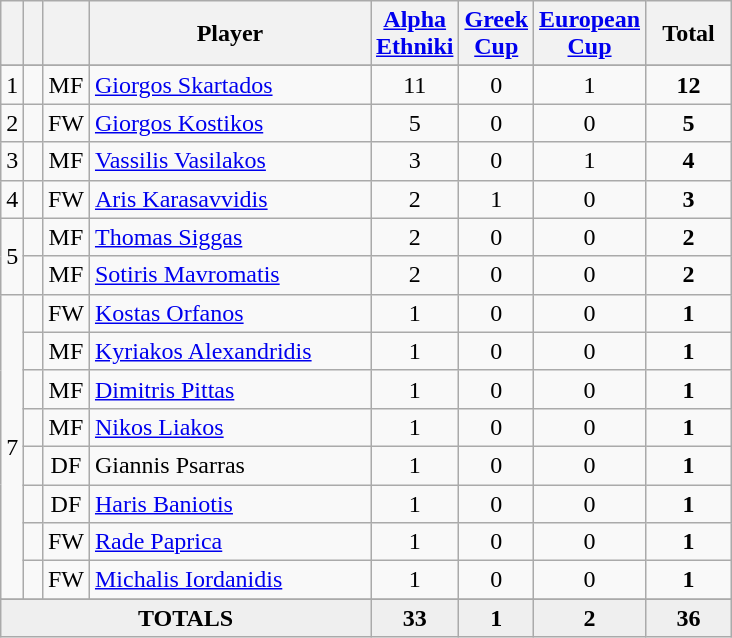<table class="wikitable sortable" style="text-align:center">
<tr>
<th width=5></th>
<th width=5></th>
<th width=5></th>
<th width=180>Player</th>
<th width=30><a href='#'>Alpha Ethniki</a></th>
<th width=30><a href='#'>Greek Cup</a></th>
<th width=30><a href='#'>European Cup</a></th>
<th width=50>Total</th>
</tr>
<tr>
</tr>
<tr>
<td>1</td>
<td></td>
<td>MF</td>
<td align=left> <a href='#'>Giorgos Skartados</a></td>
<td>11</td>
<td>0</td>
<td>1</td>
<td><strong>12</strong></td>
</tr>
<tr>
<td>2</td>
<td></td>
<td>FW</td>
<td align=left> <a href='#'>Giorgos Kostikos</a></td>
<td>5</td>
<td>0</td>
<td>0</td>
<td><strong>5</strong></td>
</tr>
<tr>
<td>3</td>
<td></td>
<td>MF</td>
<td align=left> <a href='#'>Vassilis Vasilakos</a></td>
<td>3</td>
<td>0</td>
<td>1</td>
<td><strong>4</strong></td>
</tr>
<tr>
<td>4</td>
<td></td>
<td>FW</td>
<td align=left> <a href='#'>Aris Karasavvidis</a></td>
<td>2</td>
<td>1</td>
<td>0</td>
<td><strong>3</strong></td>
</tr>
<tr>
<td rowspan=2>5</td>
<td></td>
<td>MF</td>
<td align=left> <a href='#'>Thomas Siggas</a></td>
<td>2</td>
<td>0</td>
<td>0</td>
<td><strong>2</strong></td>
</tr>
<tr>
<td></td>
<td>MF</td>
<td align=left> <a href='#'>Sotiris Mavromatis</a></td>
<td>2</td>
<td>0</td>
<td>0</td>
<td><strong>2</strong></td>
</tr>
<tr>
<td rowspan=8>7</td>
<td></td>
<td>FW</td>
<td align=left> <a href='#'>Kostas Orfanos</a></td>
<td>1</td>
<td>0</td>
<td>0</td>
<td><strong>1</strong></td>
</tr>
<tr>
<td></td>
<td>MF</td>
<td align=left> <a href='#'>Kyriakos Alexandridis</a></td>
<td>1</td>
<td>0</td>
<td>0</td>
<td><strong>1</strong></td>
</tr>
<tr>
<td></td>
<td>MF</td>
<td align=left> <a href='#'>Dimitris Pittas</a></td>
<td>1</td>
<td>0</td>
<td>0</td>
<td><strong>1</strong></td>
</tr>
<tr>
<td></td>
<td>MF</td>
<td align=left> <a href='#'>Nikos Liakos</a></td>
<td>1</td>
<td>0</td>
<td>0</td>
<td><strong>1</strong></td>
</tr>
<tr>
<td></td>
<td>DF</td>
<td align=left> Giannis Psarras</td>
<td>1</td>
<td>0</td>
<td>0</td>
<td><strong>1</strong></td>
</tr>
<tr>
<td></td>
<td>DF</td>
<td align=left> <a href='#'>Haris Baniotis</a></td>
<td>1</td>
<td>0</td>
<td>0</td>
<td><strong>1</strong></td>
</tr>
<tr>
<td></td>
<td>FW</td>
<td align=left> <a href='#'>Rade Paprica</a></td>
<td>1</td>
<td>0</td>
<td>0</td>
<td><strong>1</strong></td>
</tr>
<tr>
<td></td>
<td>FW</td>
<td align=left> <a href='#'>Michalis Iordanidis</a></td>
<td>1</td>
<td>0</td>
<td>0</td>
<td><strong>1</strong></td>
</tr>
<tr>
</tr>
<tr bgcolor="#EFEFEF">
<td colspan=4><strong>TOTALS</strong></td>
<td><strong>33</strong></td>
<td><strong>1</strong></td>
<td><strong>2</strong></td>
<td><strong>36</strong></td>
</tr>
</table>
